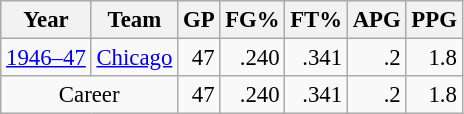<table class="wikitable sortable" style="font-size:95%; text-align:right;">
<tr>
<th>Year</th>
<th>Team</th>
<th>GP</th>
<th>FG%</th>
<th>FT%</th>
<th>APG</th>
<th>PPG</th>
</tr>
<tr>
<td style="text-align:left;"><a href='#'>1946–47</a></td>
<td style="text-align:left;"><a href='#'>Chicago</a></td>
<td>47</td>
<td>.240</td>
<td>.341</td>
<td>.2</td>
<td>1.8</td>
</tr>
<tr>
<td style="text-align:center;" colspan="2">Career</td>
<td>47</td>
<td>.240</td>
<td>.341</td>
<td>.2</td>
<td>1.8</td>
</tr>
</table>
